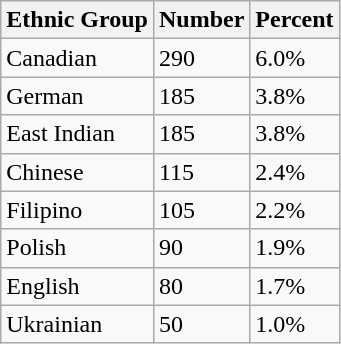<table class="wikitable">
<tr>
<th>Ethnic Group</th>
<th>Number</th>
<th>Percent</th>
</tr>
<tr>
<td>Canadian</td>
<td>290</td>
<td>6.0%</td>
</tr>
<tr>
<td>German</td>
<td>185</td>
<td>3.8%</td>
</tr>
<tr>
<td>East Indian</td>
<td>185</td>
<td>3.8%</td>
</tr>
<tr>
<td>Chinese</td>
<td>115</td>
<td>2.4%</td>
</tr>
<tr>
<td>Filipino</td>
<td>105</td>
<td>2.2%</td>
</tr>
<tr>
<td>Polish</td>
<td>90</td>
<td>1.9%</td>
</tr>
<tr>
<td>English</td>
<td>80</td>
<td>1.7%</td>
</tr>
<tr>
<td>Ukrainian</td>
<td>50</td>
<td>1.0%</td>
</tr>
</table>
